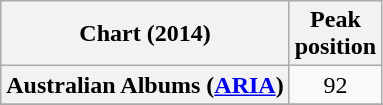<table class="wikitable sortable plainrowheaders" style="text-align:center">
<tr>
<th scope="col">Chart (2014)</th>
<th scope="col">Peak<br>position</th>
</tr>
<tr>
<th scope="row">Australian Albums (<a href='#'>ARIA</a>)</th>
<td>92</td>
</tr>
<tr>
</tr>
<tr>
</tr>
<tr>
</tr>
</table>
